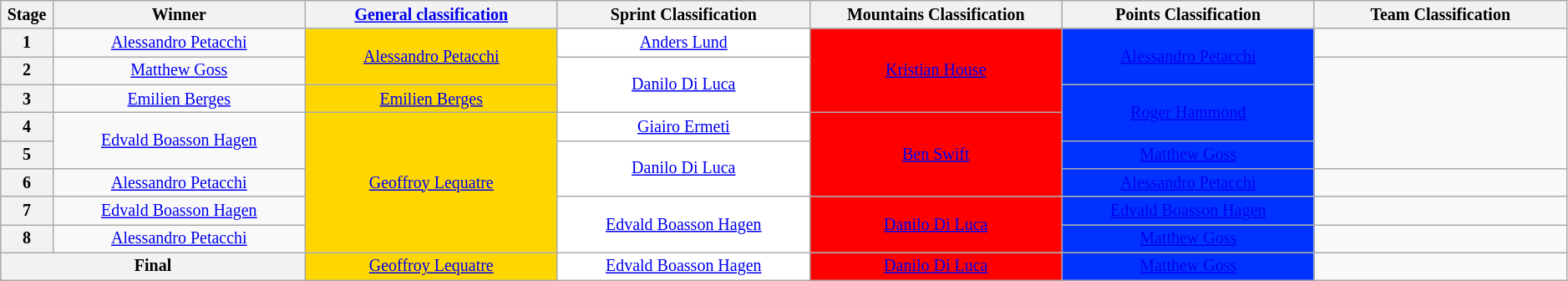<table class="wikitable" style="text-align: center; font-size:smaller;">
<tr style="background-color: #efefef;">
<th width="1%">Stage</th>
<th width="12%">Winner</th>
<th width="12%"><a href='#'>General classification</a><br></th>
<th width="12%">Sprint Classification<br></th>
<th width="12%">Mountains Classification<br></th>
<th width="12%">Points Classification<br></th>
<th width="12%">Team Classification<br></th>
</tr>
<tr>
<th>1</th>
<td><a href='#'>Alessandro Petacchi</a></td>
<td style="background:gold" rowspan=2><a href='#'>Alessandro Petacchi</a></td>
<td style="background:#FFFFFF"><a href='#'>Anders Lund</a></td>
<td style="background:red;" rowspan=3><a href='#'><span>Kristian House</span></a></td>
<td style="background:#0033FF" rowspan=2><a href='#'><span>Alessandro Petacchi</span></a></td>
<td></td>
</tr>
<tr>
<th>2</th>
<td><a href='#'>Matthew Goss</a></td>
<td style="background:#FFFFFF" rowspan=2><a href='#'>Danilo Di Luca</a></td>
</tr>
<tr>
<th>3</th>
<td><a href='#'>Emilien Berges</a></td>
<td style="background:gold"><a href='#'>Emilien Berges</a></td>
<td style="background:#0033FF" rowspan=2><a href='#'><span>Roger Hammond</span></a></td>
</tr>
<tr>
<th>4</th>
<td rowspan=2><a href='#'>Edvald Boasson Hagen</a></td>
<td style="background:gold" rowspan=5><a href='#'>Geoffroy Lequatre</a></td>
<td style="background:#FFFFFF"><a href='#'>Giairo Ermeti</a></td>
<td style="background:red;" rowspan=3><a href='#'><span>Ben Swift</span></a></td>
</tr>
<tr>
<th>5</th>
<td style="background:#FFFFFF" rowspan=2><a href='#'>Danilo Di Luca</a></td>
<td style="background:#0033FF"><a href='#'><span>Matthew Goss</span></a></td>
</tr>
<tr>
<th>6</th>
<td><a href='#'>Alessandro Petacchi</a></td>
<td style="background:#0033FF"><a href='#'><span>Alessandro Petacchi</span></a></td>
<td></td>
</tr>
<tr>
<th>7</th>
<td><a href='#'>Edvald Boasson Hagen</a></td>
<td style="background:#FFFFFF" rowspan=2><a href='#'>Edvald Boasson Hagen</a></td>
<td style="background:red;" rowspan=2><a href='#'><span>Danilo Di Luca</span></a></td>
<td style="background:#0033FF"><a href='#'><span>Edvald Boasson Hagen</span></a></td>
</tr>
<tr>
<th>8</th>
<td><a href='#'>Alessandro Petacchi</a></td>
<td style="background:#0033FF"><a href='#'><span>Matthew Goss</span></a></td>
<td></td>
</tr>
<tr>
<th colspan=2>Final</th>
<td style="background:gold" rowspan="1"><a href='#'>Geoffroy Lequatre</a></td>
<td style="background:#FFFFFF" rowspan="1"><a href='#'>Edvald Boasson Hagen</a></td>
<td style="background:red" rowspan="1"><a href='#'><span>Danilo Di Luca</span></a></td>
<td style="background:#0033FF" rowspan="1"><a href='#'><span>Matthew Goss</span></a></td>
<td style="background:" rowspan="1"></td>
</tr>
</table>
